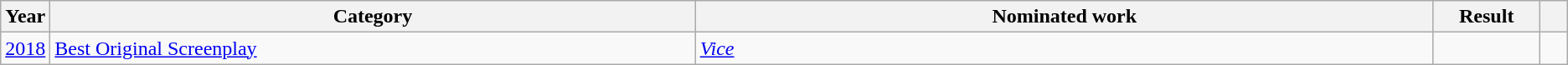<table class=wikitable>
<tr>
<th scope="col" style="width:1em;">Year</th>
<th scope="col" style="width:34em;">Category</th>
<th scope="col" style="width:39em;">Nominated work</th>
<th scope="col" style="width:5em;">Result</th>
<th scope="col" style="width:1em;"></th>
</tr>
<tr>
<td><a href='#'>2018</a></td>
<td><a href='#'>Best Original Screenplay</a></td>
<td><em><a href='#'>Vice</a></em></td>
<td></td>
<td></td>
</tr>
</table>
